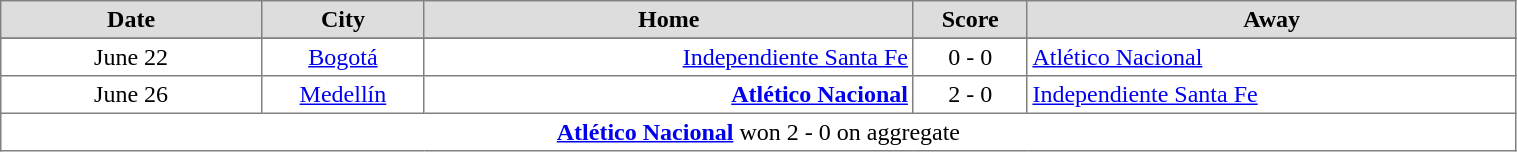<table border=1 style="border-collapse:collapse; font-size:100%;" cellpadding=3 cellspacing=0 width=80%>
<tr bgcolor=#DDDDDD align=center>
<th width=16%>Date</th>
<th width=10%>City</th>
<th width=30%>Home</th>
<th width=7%>Score</th>
<th width=30%>Away</th>
</tr>
<tr bgcolor=#DDDDDD>
</tr>
<tr align=center bgcolor=#ffffff>
<td>June 22</td>
<td><a href='#'>Bogotá</a></td>
<td style="text-align:right;"><a href='#'>Independiente Santa Fe</a></td>
<td>0 - 0</td>
<td style="text-align:left;"><a href='#'>Atlético Nacional</a></td>
</tr>
<tr align=center bgcolor=#ffffff>
<td>June 26</td>
<td><a href='#'>Medellín</a></td>
<td style="text-align:right;"><strong><a href='#'>Atlético Nacional</a></strong></td>
<td>2 - 0</td>
<td style="text-align:left;"><a href='#'>Independiente Santa Fe</a></td>
</tr>
<tr align=center bgcolor=#ffffff>
<td colspan=5><strong><a href='#'>Atlético Nacional</a></strong> won 2 - 0 on aggregate</td>
</tr>
</table>
